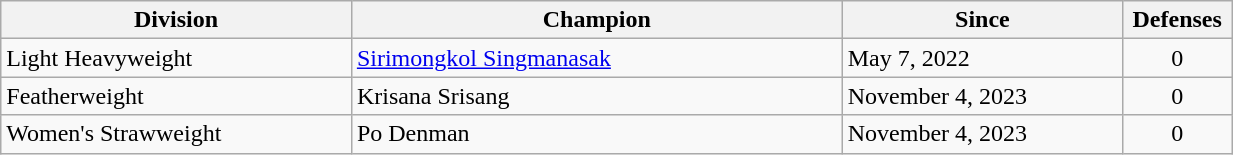<table id="BKFC_Thailand_Champions" class="wikitable" width="65%">
<tr>
<th width="25%">Division</th>
<th width="35%">Champion</th>
<th width="20%">Since</th>
<th width="5%">Defenses</th>
</tr>
<tr>
<td>Light Heavyweight</td>
<td> <a href='#'>Sirimongkol Singmanasak</a></td>
<td>May 7, 2022</td>
<td style="text-align:center;">0</td>
</tr>
<tr>
<td>Featherweight</td>
<td> Krisana Srisang</td>
<td>November 4, 2023</td>
<td style="text-align:center;">0</td>
</tr>
<tr>
<td>Women's Strawweight</td>
<td> Po Denman</td>
<td>November 4, 2023</td>
<td style="text-align:center;">0</td>
</tr>
</table>
